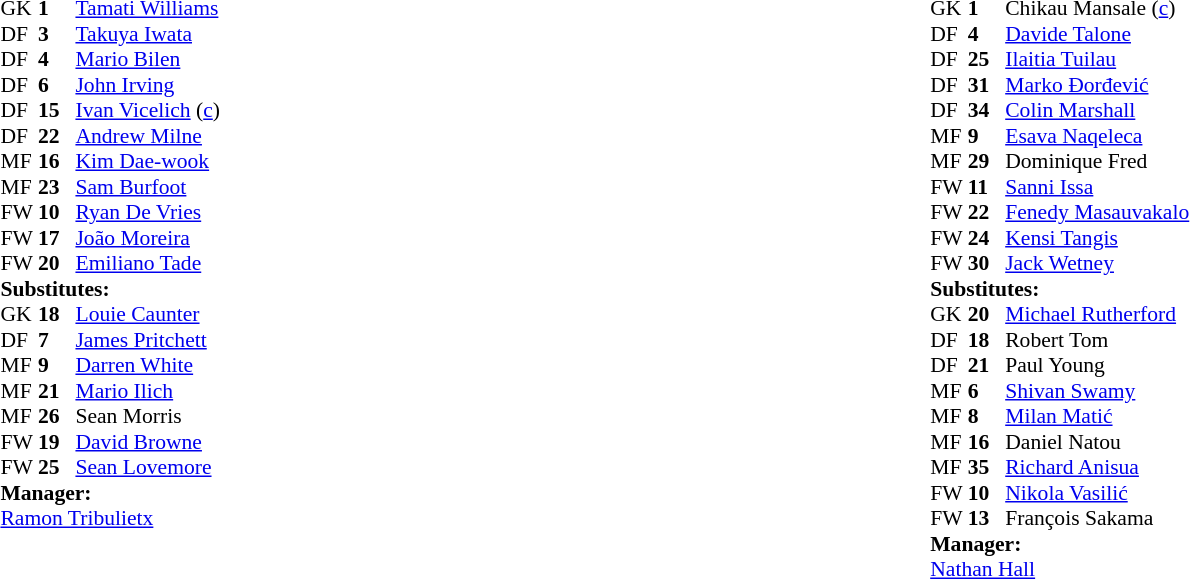<table width=100%>
<tr>
<td valign=top width=50%><br><table style="font-size:90%" cellspacing=0 cellpadding=0 align=center>
<tr>
<th width=25></th>
<th width=25></th>
</tr>
<tr>
<td>GK</td>
<td><strong>1</strong></td>
<td> <a href='#'>Tamati Williams</a></td>
</tr>
<tr>
<td>DF</td>
<td><strong>3</strong></td>
<td> <a href='#'>Takuya Iwata</a></td>
</tr>
<tr>
<td>DF</td>
<td><strong>4</strong></td>
<td> <a href='#'>Mario Bilen</a></td>
</tr>
<tr>
<td>DF</td>
<td><strong>6</strong></td>
<td> <a href='#'>John Irving</a></td>
</tr>
<tr>
<td>DF</td>
<td><strong>15</strong></td>
<td> <a href='#'>Ivan Vicelich</a> (<a href='#'>c</a>)</td>
<td></td>
</tr>
<tr>
<td>DF</td>
<td><strong>22</strong></td>
<td> <a href='#'>Andrew Milne</a></td>
<td></td>
</tr>
<tr>
<td>MF</td>
<td><strong>16</strong></td>
<td> <a href='#'>Kim Dae-wook</a></td>
</tr>
<tr>
<td>MF</td>
<td><strong>23</strong></td>
<td> <a href='#'>Sam Burfoot</a></td>
<td></td>
<td></td>
</tr>
<tr>
<td>FW</td>
<td><strong>10</strong></td>
<td> <a href='#'>Ryan De Vries</a></td>
<td></td>
<td></td>
</tr>
<tr>
<td>FW</td>
<td><strong>17</strong></td>
<td> <a href='#'>João Moreira</a></td>
<td></td>
<td></td>
</tr>
<tr>
<td>FW</td>
<td><strong>20</strong></td>
<td> <a href='#'>Emiliano Tade</a></td>
<td></td>
</tr>
<tr>
<td colspan=3><strong>Substitutes:</strong></td>
</tr>
<tr>
<td>GK</td>
<td><strong>18</strong></td>
<td> <a href='#'>Louie Caunter</a></td>
</tr>
<tr>
<td>DF</td>
<td><strong>7</strong></td>
<td> <a href='#'>James Pritchett</a></td>
</tr>
<tr>
<td>MF</td>
<td><strong>9</strong></td>
<td> <a href='#'>Darren White</a></td>
<td></td>
<td></td>
</tr>
<tr>
<td>MF</td>
<td><strong>21</strong></td>
<td> <a href='#'>Mario Ilich</a></td>
</tr>
<tr>
<td>MF</td>
<td><strong>26</strong></td>
<td> Sean Morris</td>
<td></td>
<td></td>
</tr>
<tr>
<td>FW</td>
<td><strong>19</strong></td>
<td> <a href='#'>David Browne</a></td>
<td></td>
<td></td>
</tr>
<tr>
<td>FW</td>
<td><strong>25</strong></td>
<td> <a href='#'>Sean Lovemore</a></td>
</tr>
<tr>
<td colspan=3><strong>Manager:</strong></td>
</tr>
<tr>
<td colspan=4> <a href='#'>Ramon Tribulietx</a></td>
</tr>
</table>
</td>
<td valign=top></td>
<td valign=top width=50%><br><table style="font-size:90%" cellspacing=0 cellpadding=0 align=center>
<tr>
<th width=25></th>
<th width=25></th>
</tr>
<tr>
<td>GK</td>
<td><strong>1</strong></td>
<td> Chikau Mansale (<a href='#'>c</a>)</td>
</tr>
<tr>
<td>DF</td>
<td><strong>4</strong></td>
<td> <a href='#'>Davide Talone</a></td>
</tr>
<tr>
<td>DF</td>
<td><strong>25</strong></td>
<td> <a href='#'>Ilaitia Tuilau</a></td>
<td></td>
</tr>
<tr>
<td>DF</td>
<td><strong>31</strong></td>
<td> <a href='#'>Marko Đorđević</a></td>
</tr>
<tr>
<td>DF</td>
<td><strong>34</strong></td>
<td> <a href='#'>Colin Marshall</a></td>
</tr>
<tr>
<td>MF</td>
<td><strong>9</strong></td>
<td> <a href='#'>Esava Naqeleca</a></td>
<td></td>
</tr>
<tr>
<td>MF</td>
<td><strong>29</strong></td>
<td> Dominique Fred</td>
</tr>
<tr>
<td>FW</td>
<td><strong>11</strong></td>
<td> <a href='#'>Sanni Issa</a></td>
<td></td>
<td></td>
</tr>
<tr>
<td>FW</td>
<td><strong>22</strong></td>
<td> <a href='#'>Fenedy Masauvakalo</a></td>
</tr>
<tr>
<td>FW</td>
<td><strong>24</strong></td>
<td> <a href='#'>Kensi Tangis</a></td>
</tr>
<tr>
<td>FW</td>
<td><strong>30</strong></td>
<td> <a href='#'>Jack Wetney</a></td>
<td></td>
<td></td>
</tr>
<tr>
<td colspan=3><strong>Substitutes:</strong></td>
</tr>
<tr>
<td>GK</td>
<td><strong>20</strong></td>
<td> <a href='#'>Michael Rutherford</a></td>
</tr>
<tr>
<td>DF</td>
<td><strong>18</strong></td>
<td> Robert Tom</td>
</tr>
<tr>
<td>DF</td>
<td><strong>21</strong></td>
<td> Paul Young</td>
</tr>
<tr>
<td>MF</td>
<td><strong>6</strong></td>
<td> <a href='#'>Shivan Swamy</a></td>
</tr>
<tr>
<td>MF</td>
<td><strong>8</strong></td>
<td> <a href='#'>Milan Matić</a></td>
</tr>
<tr>
<td>MF</td>
<td><strong>16</strong></td>
<td> Daniel Natou</td>
</tr>
<tr>
<td>MF</td>
<td><strong>35</strong></td>
<td> <a href='#'>Richard Anisua</a></td>
</tr>
<tr>
<td>FW</td>
<td><strong>10</strong></td>
<td> <a href='#'>Nikola Vasilić</a></td>
<td></td>
<td></td>
</tr>
<tr>
<td>FW</td>
<td><strong>13</strong></td>
<td> François Sakama</td>
<td></td>
<td></td>
</tr>
<tr>
<td colspan=3><strong>Manager:</strong></td>
</tr>
<tr>
<td colspan=4> <a href='#'>Nathan Hall</a></td>
</tr>
</table>
</td>
</tr>
</table>
